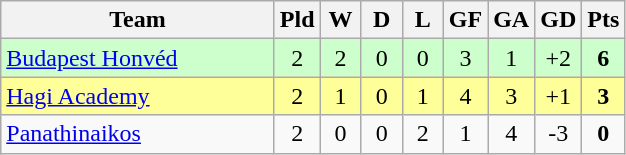<table class="wikitable" style="text-align: center;">
<tr>
<th width=175>Team</th>
<th width=20 abbr="Played">Pld</th>
<th width=20 abbr="Won">W</th>
<th width=20 abbr="Drawn">D</th>
<th width=20 abbr="Lost">L</th>
<th width=20 abbr="Goals for">GF</th>
<th width=20 abbr="Goals against">GA</th>
<th width=20 abbr="Goal difference">GD</th>
<th width=20 abbr="Points">Pts</th>
</tr>
<tr bgcolor=#ccffcc>
<td align=left> <a href='#'>Budapest Honvéd</a></td>
<td>2</td>
<td>2</td>
<td>0</td>
<td>0</td>
<td>3</td>
<td>1</td>
<td>+2</td>
<td><strong>6</strong></td>
</tr>
<tr bgcolor=#ffff99>
<td align=left> <a href='#'>Hagi Academy</a></td>
<td>2</td>
<td>1</td>
<td>0</td>
<td>1</td>
<td>4</td>
<td>3</td>
<td>+1</td>
<td><strong>3</strong></td>
</tr>
<tr>
<td align=left> <a href='#'>Panathinaikos</a></td>
<td>2</td>
<td>0</td>
<td>0</td>
<td>2</td>
<td>1</td>
<td>4</td>
<td>-3</td>
<td><strong>0</strong></td>
</tr>
</table>
